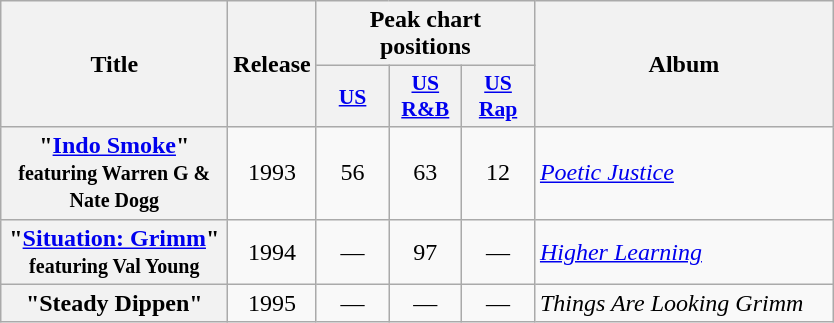<table class="wikitable plainrowheaders" style="text-align:center;">
<tr>
<th scope="col" rowspan="2" style="width:9em;">Title</th>
<th scope="col" rowspan="2" style="width:0.5em;">Release</th>
<th colspan="3" scope="col">Peak chart positions</th>
<th scope="col" rowspan="2" style="width:12em;"><br>Album<br><br></th>
</tr>
<tr>
<th scope="col" style="width:2.9em;font-size:90%;"><a href='#'>US</a></th>
<th scope="col" style="width:2.9em;font-size:90%;"><a href='#'>US<br>R&B</a></th>
<th scope="col" style="width:2.9em;font-size:90%;"><a href='#'>US<br>Rap</a></th>
</tr>
<tr>
<th scope="row">"<a href='#'>Indo Smoke</a>" <small>featuring Warren G & Nate Dogg</small></th>
<td align="center" rowspan="1">1993</td>
<td align="center">56</td>
<td align="center">63</td>
<td align="center">12</td>
<td align="left" rowspan="1"><em><a href='#'>Poetic Justice</a></em></td>
</tr>
<tr>
<th scope="row">"<a href='#'>Situation: Grimm</a>" <small>featuring Val Young</small></th>
<td align="center" rowspan="1">1994</td>
<td align="center">—</td>
<td align="center">97</td>
<td align="center">—</td>
<td align="left"><em><a href='#'>Higher Learning</a></em></td>
</tr>
<tr>
<th scope="row">"Steady Dippen"</th>
<td align="center">1995</td>
<td align="center">—</td>
<td align="center">—</td>
<td align="center">—</td>
<td align="left"><em>Things Are Looking Grimm</em></td>
</tr>
</table>
